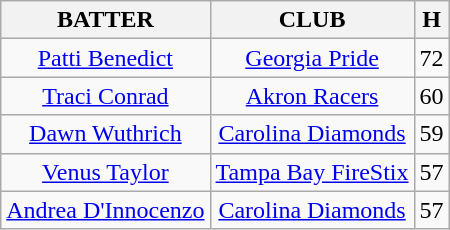<table class="wikitable" style="text-align:center;">
<tr>
<th>BATTER</th>
<th>CLUB</th>
<th>H</th>
</tr>
<tr>
<td><a href='#'>Patti Benedict</a></td>
<td><a href='#'>Georgia Pride</a></td>
<td>72</td>
</tr>
<tr>
<td><a href='#'>Traci Conrad</a></td>
<td><a href='#'>Akron Racers</a></td>
<td>60</td>
</tr>
<tr>
<td><a href='#'>Dawn Wuthrich</a></td>
<td><a href='#'>Carolina Diamonds</a></td>
<td>59</td>
</tr>
<tr>
<td><a href='#'>Venus Taylor</a></td>
<td><a href='#'>Tampa Bay FireStix</a></td>
<td>57</td>
</tr>
<tr>
<td><a href='#'>Andrea D'Innocenzo</a></td>
<td><a href='#'>Carolina Diamonds</a></td>
<td>57</td>
</tr>
</table>
